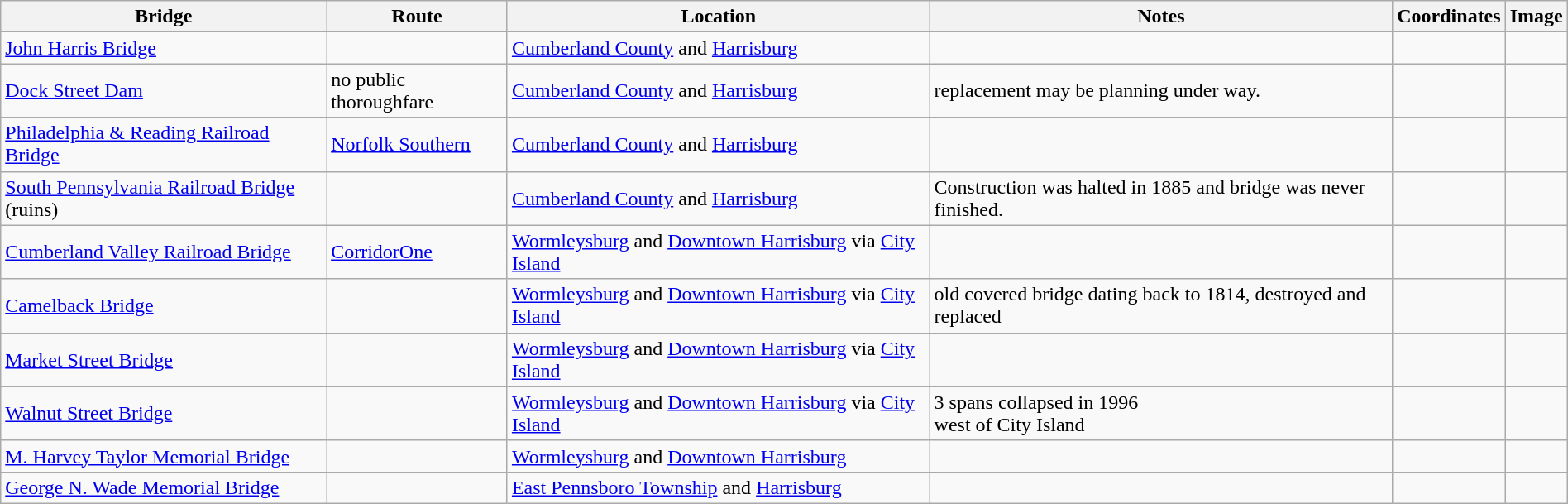<table class="wikitable" style="width:100%">
<tr>
<th>Bridge</th>
<th>Route</th>
<th>Location</th>
<th>Notes</th>
<th>Coordinates</th>
<th>Image</th>
</tr>
<tr>
<td><a href='#'>John Harris Bridge</a></td>
<td></td>
<td><a href='#'>Cumberland County</a> and <a href='#'>Harrisburg</a></td>
<td></td>
<td></td>
<td></td>
</tr>
<tr>
<td><a href='#'>Dock Street Dam</a></td>
<td>no public thoroughfare</td>
<td><a href='#'>Cumberland County</a> and <a href='#'>Harrisburg</a></td>
<td>replacement may be planning under way.</td>
<td></td>
<td></td>
</tr>
<tr>
<td><a href='#'>Philadelphia & Reading Railroad Bridge</a></td>
<td><a href='#'>Norfolk Southern</a></td>
<td><a href='#'>Cumberland County</a> and <a href='#'>Harrisburg</a></td>
<td></td>
<td></td>
<td></td>
</tr>
<tr>
<td><a href='#'>South Pennsylvania Railroad Bridge</a> (ruins)</td>
<td></td>
<td><a href='#'>Cumberland County</a> and <a href='#'>Harrisburg</a></td>
<td>Construction was halted in 1885 and bridge was never finished.</td>
<td></td>
<td></td>
</tr>
<tr>
<td><a href='#'>Cumberland Valley Railroad Bridge</a></td>
<td><a href='#'>CorridorOne</a></td>
<td><a href='#'>Wormleysburg</a> and <a href='#'>Downtown Harrisburg</a> via <a href='#'>City Island</a></td>
<td></td>
<td></td>
<td></td>
</tr>
<tr>
<td><a href='#'>Camelback Bridge</a></td>
<td></td>
<td><a href='#'>Wormleysburg</a> and <a href='#'>Downtown Harrisburg</a> via <a href='#'>City Island</a></td>
<td>old covered bridge dating back to 1814, destroyed  and replaced</td>
<td></td>
<td></td>
</tr>
<tr>
<td><a href='#'>Market Street Bridge</a></td>
<td></td>
<td><a href='#'>Wormleysburg</a> and <a href='#'>Downtown Harrisburg</a> via <a href='#'>City Island</a></td>
<td></td>
<td></td>
<td></td>
</tr>
<tr>
<td><a href='#'>Walnut Street Bridge</a></td>
<td></td>
<td><a href='#'>Wormleysburg</a> and <a href='#'>Downtown Harrisburg</a> via <a href='#'>City Island</a></td>
<td>3 spans collapsed in 1996<br>west of City Island</td>
<td></td>
<td></td>
</tr>
<tr>
<td><a href='#'>M. Harvey Taylor Memorial Bridge</a></td>
<td></td>
<td><a href='#'>Wormleysburg</a> and <a href='#'>Downtown Harrisburg</a></td>
<td></td>
<td></td>
<td></td>
</tr>
<tr>
<td><a href='#'>George N. Wade Memorial Bridge</a></td>
<td></td>
<td><a href='#'>East Pennsboro Township</a> and <a href='#'>Harrisburg</a></td>
<td></td>
<td></td>
<td></td>
</tr>
</table>
